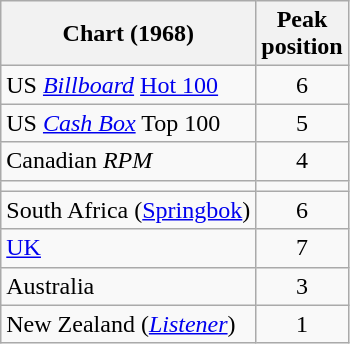<table class="wikitable sortable">
<tr>
<th align="left">Chart (1968)</th>
<th align="left">Peak<br>position</th>
</tr>
<tr>
<td align="left">US <em><a href='#'>Billboard</a></em> <a href='#'>Hot 100</a></td>
<td style="text-align:center;">6</td>
</tr>
<tr>
<td align="left">US <em><a href='#'>Cash Box</a></em> Top 100</td>
<td style="text-align:center;">5</td>
</tr>
<tr>
<td align="left">Canadian <em>RPM</em></td>
<td style="text-align:center;">4</td>
</tr>
<tr>
<td></td>
</tr>
<tr>
<td>South Africa (<a href='#'>Springbok</a>)</td>
<td align="center">6</td>
</tr>
<tr>
<td align="left"><a href='#'>UK</a></td>
<td style="text-align:center;">7</td>
</tr>
<tr>
<td align="left">Australia</td>
<td style="text-align:center;">3</td>
</tr>
<tr>
<td align="left">New Zealand (<em><a href='#'>Listener</a></em>)</td>
<td style="text-align:center;">1</td>
</tr>
</table>
